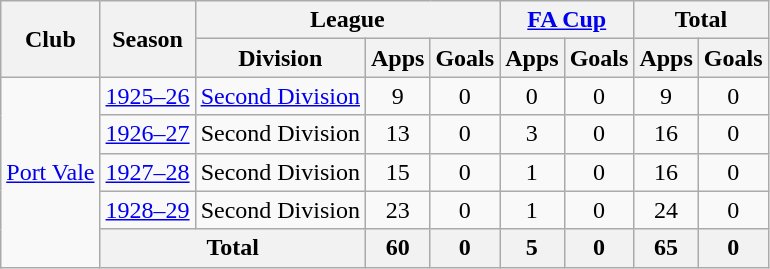<table class="wikitable" style="text-align:center">
<tr>
<th rowspan="2">Club</th>
<th rowspan="2">Season</th>
<th colspan="3">League</th>
<th colspan="2"><a href='#'>FA Cup</a></th>
<th colspan="2">Total</th>
</tr>
<tr>
<th>Division</th>
<th>Apps</th>
<th>Goals</th>
<th>Apps</th>
<th>Goals</th>
<th>Apps</th>
<th>Goals</th>
</tr>
<tr>
<td rowspan="5"><a href='#'>Port Vale</a></td>
<td><a href='#'>1925–26</a></td>
<td><a href='#'>Second Division</a></td>
<td>9</td>
<td>0</td>
<td>0</td>
<td>0</td>
<td>9</td>
<td>0</td>
</tr>
<tr>
<td><a href='#'>1926–27</a></td>
<td>Second Division</td>
<td>13</td>
<td>0</td>
<td>3</td>
<td>0</td>
<td>16</td>
<td>0</td>
</tr>
<tr>
<td><a href='#'>1927–28</a></td>
<td>Second Division</td>
<td>15</td>
<td>0</td>
<td>1</td>
<td>0</td>
<td>16</td>
<td>0</td>
</tr>
<tr>
<td><a href='#'>1928–29</a></td>
<td>Second Division</td>
<td>23</td>
<td>0</td>
<td>1</td>
<td>0</td>
<td>24</td>
<td>0</td>
</tr>
<tr>
<th colspan="2">Total</th>
<th>60</th>
<th>0</th>
<th>5</th>
<th>0</th>
<th>65</th>
<th>0</th>
</tr>
</table>
